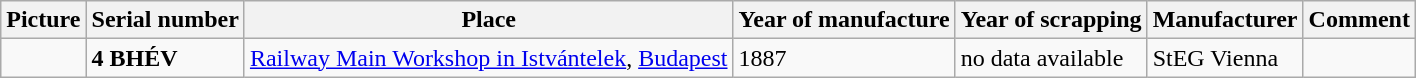<table class=wikitable>
<tr>
<th bgcolor="#CEDFF2">Picture</th>
<th bgcolor="#CEDFF2">Serial number</th>
<th bgcolor="#CEDFF2">Place</th>
<th bgcolor="#CEDFF2">Year of manufacture</th>
<th bgcolor="#CEDFF2">Year of scrapping</th>
<th bgcolor="#CEDFF2">Manufacturer</th>
<th bgcolor="#CEDFF2">Comment</th>
</tr>
<tr>
<td></td>
<td><strong>4 BHÉV</strong></td>
<td><a href='#'>Railway Main Workshop in Istvántelek</a>, <a href='#'>Budapest</a></td>
<td>1887</td>
<td>no data available</td>
<td>StEG Vienna</td>
<td><small></small></td>
</tr>
</table>
